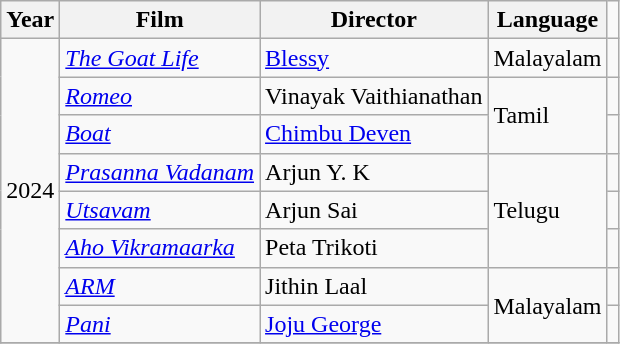<table class="wikitable sortable plainrowheaders">
<tr style="text-align:center;">
<th scope="col">Year</th>
<th scope="col">Film</th>
<th scope="col">Director</th>
<th scope="col">Language</th>
<td></td>
</tr>
<tr>
<td rowspan="8">2024</td>
<td><em><a href='#'>The Goat Life</a></em></td>
<td><a href='#'>Blessy</a></td>
<td>Malayalam</td>
<td></td>
</tr>
<tr>
<td><em><a href='#'>Romeo</a></em></td>
<td>Vinayak Vaithianathan</td>
<td rowspan="2">Tamil</td>
<td></td>
</tr>
<tr>
<td><em><a href='#'>Boat</a></em></td>
<td><a href='#'>Chimbu Deven</a></td>
<td></td>
</tr>
<tr>
<td><em><a href='#'>Prasanna Vadanam</a></em></td>
<td>Arjun Y. K</td>
<td rowspan="3">Telugu</td>
<td></td>
</tr>
<tr>
<td><em><a href='#'>Utsavam</a></em></td>
<td>Arjun Sai</td>
<td></td>
</tr>
<tr>
<td><em><a href='#'>Aho Vikramaarka</a></em></td>
<td>Peta Trikoti</td>
<td></td>
</tr>
<tr>
<td><em><a href='#'>ARM</a></em></td>
<td>Jithin Laal</td>
<td rowspan="2">Malayalam</td>
<td></td>
</tr>
<tr>
<td><em><a href='#'>Pani</a></em></td>
<td><a href='#'>Joju George</a></td>
<td></td>
</tr>
<tr>
</tr>
</table>
